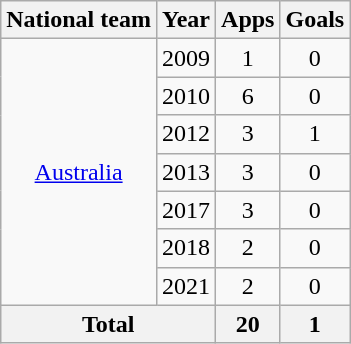<table class="wikitable" style="text-align:center">
<tr>
<th>National team</th>
<th>Year</th>
<th>Apps</th>
<th>Goals</th>
</tr>
<tr>
<td rowspan="7"><a href='#'>Australia</a></td>
<td>2009</td>
<td>1</td>
<td>0</td>
</tr>
<tr>
<td>2010</td>
<td>6</td>
<td>0</td>
</tr>
<tr>
<td>2012</td>
<td>3</td>
<td>1</td>
</tr>
<tr>
<td>2013</td>
<td>3</td>
<td>0</td>
</tr>
<tr>
<td>2017</td>
<td>3</td>
<td>0</td>
</tr>
<tr>
<td>2018</td>
<td>2</td>
<td>0</td>
</tr>
<tr>
<td>2021</td>
<td>2</td>
<td>0</td>
</tr>
<tr>
<th colspan="2">Total</th>
<th>20</th>
<th>1</th>
</tr>
</table>
